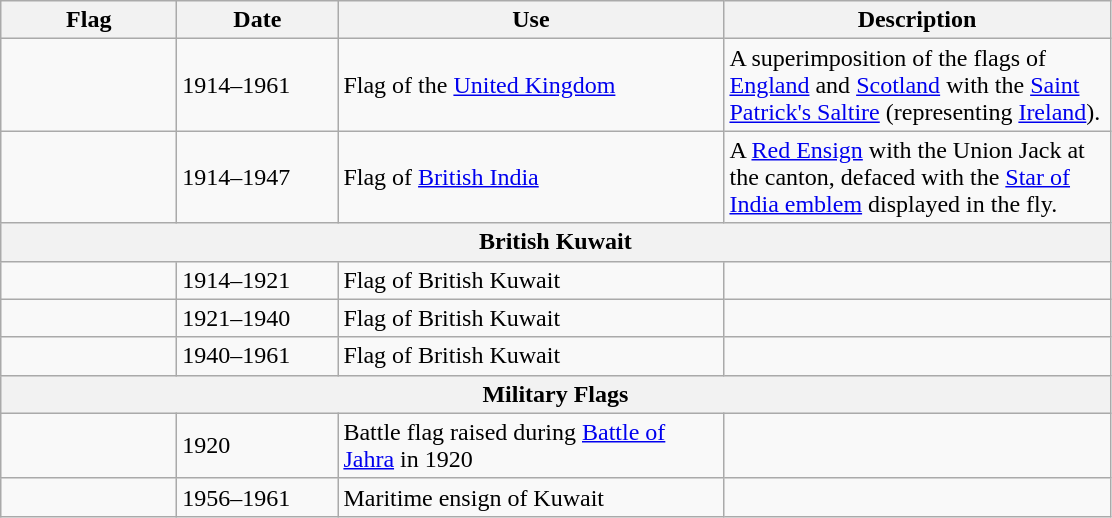<table class="wikitable">
<tr>
<th style="width:110px;">Flag</th>
<th style="width:100px;">Date</th>
<th style="width:250px;">Use</th>
<th style="width:250px;">Description</th>
</tr>
<tr>
<td></td>
<td>1914–1961</td>
<td>Flag of the <a href='#'>United Kingdom</a></td>
<td>A superimposition of the flags of <a href='#'>England</a> and <a href='#'>Scotland</a> with the <a href='#'>Saint Patrick's Saltire</a> (representing <a href='#'>Ireland</a>).</td>
</tr>
<tr>
<td></td>
<td>1914–1947</td>
<td>Flag of <a href='#'>British India</a></td>
<td>A <a href='#'>Red Ensign</a> with the Union Jack at the canton, defaced with the <a href='#'>Star of India emblem</a> displayed in the fly.</td>
</tr>
<tr>
<th colspan="4">British Kuwait</th>
</tr>
<tr>
<td></td>
<td>1914–1921</td>
<td>Flag of British Kuwait</td>
<td></td>
</tr>
<tr>
<td></td>
<td>1921–1940</td>
<td>Flag of British Kuwait</td>
<td></td>
</tr>
<tr>
<td></td>
<td>1940–1961</td>
<td>Flag of British Kuwait</td>
<td></td>
</tr>
<tr>
<th colspan="4">Military Flags</th>
</tr>
<tr>
<td></td>
<td>1920</td>
<td>Battle flag raised during <a href='#'>Battle of Jahra</a> in 1920</td>
<td></td>
</tr>
<tr>
<td></td>
<td>1956–1961</td>
<td>Maritime ensign of Kuwait</td>
<td></td>
</tr>
</table>
